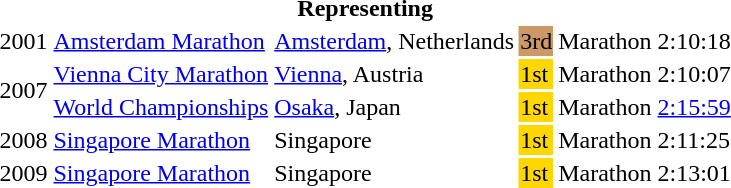<table>
<tr>
<th colspan="6">Representing </th>
</tr>
<tr>
<td>2001</td>
<td><a href='#'>Amsterdam Marathon</a></td>
<td><a href='#'>Amsterdam</a>, Netherlands</td>
<td bgcolor="cc9966">3rd</td>
<td>Marathon</td>
<td>2:10:18</td>
</tr>
<tr>
<td rowspan=2>2007</td>
<td><a href='#'>Vienna City Marathon</a></td>
<td><a href='#'>Vienna</a>, Austria</td>
<td bgcolor="gold">1st</td>
<td>Marathon</td>
<td>2:10:07</td>
</tr>
<tr>
<td><a href='#'>World Championships</a></td>
<td><a href='#'>Osaka</a>, Japan</td>
<td bgcolor="gold">1st</td>
<td>Marathon</td>
<td><a href='#'>2:15:59</a></td>
</tr>
<tr>
<td rowspan=1>2008</td>
<td><a href='#'>Singapore Marathon</a></td>
<td>Singapore</td>
<td bgcolor="gold">1st</td>
<td>Marathon</td>
<td>2:11:25</td>
</tr>
<tr>
<td rowspan=1>2009</td>
<td><a href='#'>Singapore Marathon</a></td>
<td>Singapore</td>
<td bgcolor="gold">1st</td>
<td>Marathon</td>
<td>2:13:01</td>
</tr>
<tr>
</tr>
</table>
